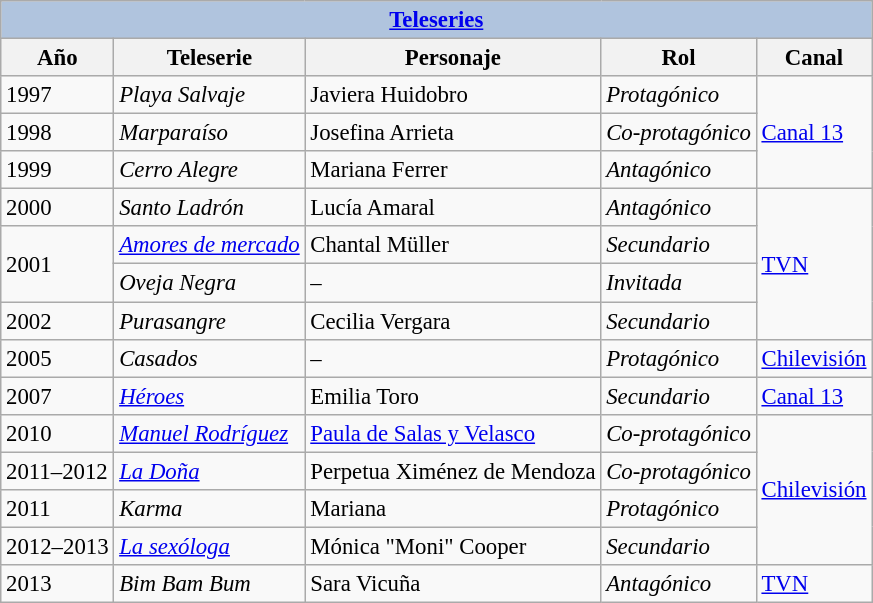<table class="wikitable" style="font-size: 95%;">
<tr>
<th colspan="5" style="background: LightSteelBlue;"><a href='#'>Teleseries</a></th>
</tr>
<tr>
<th>Año</th>
<th>Teleserie</th>
<th>Personaje</th>
<th>Rol</th>
<th>Canal</th>
</tr>
<tr>
<td>1997</td>
<td><em>Playa Salvaje</em></td>
<td>Javiera Huidobro</td>
<td><em>Protagónico</em></td>
<td rowspan="3"><a href='#'>Canal 13</a></td>
</tr>
<tr>
<td>1998</td>
<td><em>Marparaíso</em></td>
<td>Josefina Arrieta</td>
<td><em>Co-protagónico</em></td>
</tr>
<tr>
<td>1999</td>
<td><em>Cerro Alegre</em></td>
<td>Mariana Ferrer</td>
<td><em>Antagónico</em></td>
</tr>
<tr>
<td>2000</td>
<td><em>Santo Ladrón</em></td>
<td>Lucía Amaral</td>
<td><em>Antagónico</em></td>
<td rowspan="4"><a href='#'>TVN</a></td>
</tr>
<tr>
<td rowspan="2">2001</td>
<td><em><a href='#'>Amores de mercado</a></em></td>
<td>Chantal Müller</td>
<td><em>Secundario</em></td>
</tr>
<tr>
<td><em>Oveja Negra</em></td>
<td>–</td>
<td><em>Invitada</em></td>
</tr>
<tr>
<td>2002</td>
<td><em>Purasangre</em></td>
<td>Cecilia Vergara</td>
<td><em>Secundario</em></td>
</tr>
<tr>
<td>2005</td>
<td><em>Casados</em></td>
<td>–</td>
<td><em>Protagónico</em></td>
<td><a href='#'>Chilevisión</a></td>
</tr>
<tr>
<td>2007</td>
<td><em><a href='#'>Héroes</a></em></td>
<td>Emilia Toro</td>
<td><em>Secundario</em></td>
<td><a href='#'>Canal 13</a></td>
</tr>
<tr>
<td>2010</td>
<td><em><a href='#'>Manuel Rodríguez</a></em></td>
<td><a href='#'>Paula de Salas y Velasco</a></td>
<td><em>Co-protagónico</em></td>
<td rowspan="4"><a href='#'>Chilevisión</a></td>
</tr>
<tr>
<td>2011–2012</td>
<td><em><a href='#'>La Doña</a></em></td>
<td>Perpetua Ximénez de Mendoza</td>
<td><em>Co-protagónico</em></td>
</tr>
<tr>
<td>2011</td>
<td><em>Karma</em></td>
<td>Mariana</td>
<td><em>Protagónico</em></td>
</tr>
<tr>
<td>2012–2013</td>
<td><em><a href='#'>La sexóloga</a></em></td>
<td>Mónica "Moni" Cooper</td>
<td><em>Secundario</em></td>
</tr>
<tr>
<td>2013</td>
<td><em>Bim Bam Bum</em></td>
<td>Sara Vicuña</td>
<td><em>Antagónico</em></td>
<td><a href='#'>TVN</a></td>
</tr>
</table>
